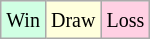<table class="wikitable">
<tr>
<td style="background:#d0ffe3;"><small>Win</small></td>
<td style="background:#ffffdd;"><small>Draw</small></td>
<td style="background:#ffd0e3;"><small>Loss</small></td>
</tr>
</table>
